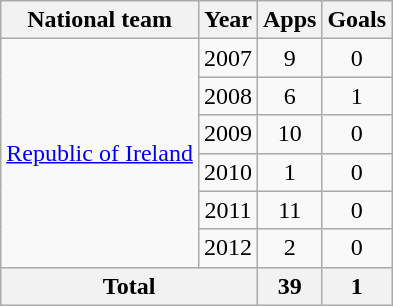<table class="wikitable" style="text-align:center">
<tr>
<th>National team</th>
<th>Year</th>
<th>Apps</th>
<th>Goals</th>
</tr>
<tr>
<td rowspan="6"><a href='#'>Republic of Ireland</a></td>
<td>2007</td>
<td>9</td>
<td>0</td>
</tr>
<tr>
<td>2008</td>
<td>6</td>
<td>1</td>
</tr>
<tr>
<td>2009</td>
<td>10</td>
<td>0</td>
</tr>
<tr>
<td>2010</td>
<td>1</td>
<td>0</td>
</tr>
<tr>
<td>2011</td>
<td>11</td>
<td>0</td>
</tr>
<tr>
<td>2012</td>
<td>2</td>
<td>0</td>
</tr>
<tr>
<th colspan="2">Total</th>
<th>39</th>
<th>1</th>
</tr>
</table>
